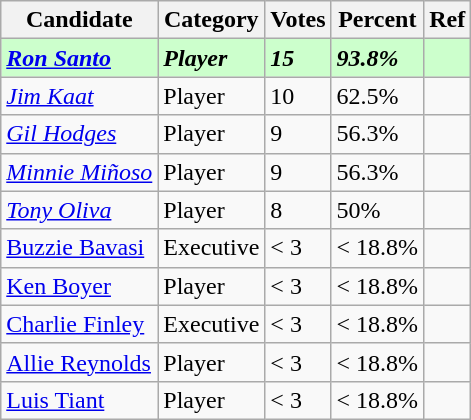<table class="wikitable">
<tr>
<th>Candidate</th>
<th>Category</th>
<th>Votes</th>
<th>Percent</th>
<th>Ref</th>
</tr>
<tr bgcolor=ccffcc>
<td><strong><em><a href='#'>Ron Santo</a></em></strong></td>
<td><strong><em>Player</em></strong></td>
<td><strong><em>15</em></strong></td>
<td><strong><em>93.8%</em></strong></td>
<td></td>
</tr>
<tr>
<td><em><a href='#'>Jim Kaat</a></em></td>
<td>Player</td>
<td>10</td>
<td>62.5%</td>
<td></td>
</tr>
<tr>
<td><em><a href='#'>Gil Hodges</a></em></td>
<td>Player</td>
<td>9</td>
<td>56.3%</td>
<td></td>
</tr>
<tr>
<td><em><a href='#'>Minnie Miñoso</a></em></td>
<td>Player</td>
<td>9</td>
<td>56.3%</td>
<td></td>
</tr>
<tr>
<td><em><a href='#'>Tony Oliva</a></em></td>
<td>Player</td>
<td>8</td>
<td>50%</td>
<td></td>
</tr>
<tr>
<td><a href='#'>Buzzie Bavasi</a></td>
<td>Executive</td>
<td>< 3</td>
<td>< 18.8%</td>
<td></td>
</tr>
<tr>
<td><a href='#'>Ken Boyer</a></td>
<td>Player</td>
<td>< 3</td>
<td>< 18.8%</td>
<td></td>
</tr>
<tr>
<td><a href='#'>Charlie Finley</a></td>
<td>Executive</td>
<td>< 3</td>
<td>< 18.8%</td>
<td></td>
</tr>
<tr>
<td><a href='#'>Allie Reynolds</a></td>
<td>Player</td>
<td>< 3</td>
<td>< 18.8%</td>
<td></td>
</tr>
<tr>
<td><a href='#'>Luis Tiant</a></td>
<td>Player</td>
<td>< 3</td>
<td>< 18.8%</td>
<td></td>
</tr>
</table>
